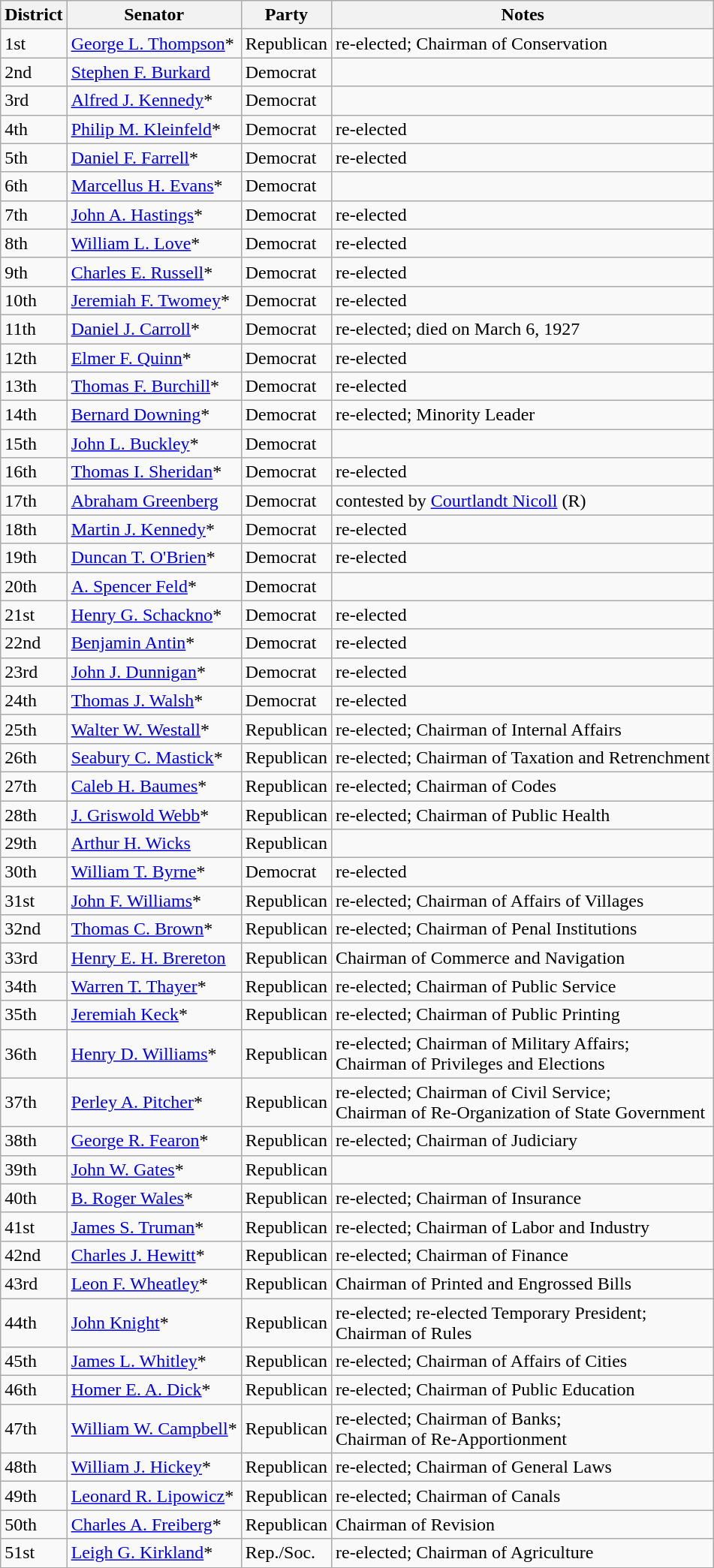<table class=wikitable>
<tr>
<th>District</th>
<th>Senator</th>
<th>Party</th>
<th>Notes</th>
</tr>
<tr>
<td>1st</td>
<td><a href='#'>George L. Thompson</a>*</td>
<td>Republican</td>
<td>re-elected; Chairman of Conservation</td>
</tr>
<tr>
<td>2nd</td>
<td><a href='#'>Stephen F. Burkard</a></td>
<td>Democrat</td>
<td></td>
</tr>
<tr>
<td>3rd</td>
<td><a href='#'>Alfred J. Kennedy</a>*</td>
<td>Democrat</td>
<td></td>
</tr>
<tr>
<td>4th</td>
<td><a href='#'>Philip M. Kleinfeld</a>*</td>
<td>Democrat</td>
<td>re-elected</td>
</tr>
<tr>
<td>5th</td>
<td><a href='#'>Daniel F. Farrell</a>*</td>
<td>Democrat</td>
<td>re-elected</td>
</tr>
<tr>
<td>6th</td>
<td><a href='#'>Marcellus H. Evans</a>*</td>
<td>Democrat</td>
<td></td>
</tr>
<tr>
<td>7th</td>
<td><a href='#'>John A. Hastings</a>*</td>
<td>Democrat</td>
<td>re-elected</td>
</tr>
<tr>
<td>8th</td>
<td><a href='#'>William L. Love</a>*</td>
<td>Democrat</td>
<td>re-elected</td>
</tr>
<tr>
<td>9th</td>
<td><a href='#'>Charles E. Russell</a>*</td>
<td>Democrat</td>
<td>re-elected</td>
</tr>
<tr>
<td>10th</td>
<td><a href='#'>Jeremiah F. Twomey</a>*</td>
<td>Democrat</td>
<td>re-elected</td>
</tr>
<tr>
<td>11th</td>
<td><a href='#'>Daniel J. Carroll</a>*</td>
<td>Democrat</td>
<td>re-elected; died on March 6, 1927</td>
</tr>
<tr>
<td>12th</td>
<td><a href='#'>Elmer F. Quinn</a>*</td>
<td>Democrat</td>
<td>re-elected</td>
</tr>
<tr>
<td>13th</td>
<td><a href='#'>Thomas F. Burchill</a>*</td>
<td>Democrat</td>
<td>re-elected</td>
</tr>
<tr>
<td>14th</td>
<td><a href='#'>Bernard Downing</a>*</td>
<td>Democrat</td>
<td>re-elected; Minority Leader</td>
</tr>
<tr>
<td>15th</td>
<td><a href='#'>John L. Buckley</a>*</td>
<td>Democrat</td>
<td></td>
</tr>
<tr>
<td>16th</td>
<td><a href='#'>Thomas I. Sheridan</a>*</td>
<td>Democrat</td>
<td>re-elected</td>
</tr>
<tr>
<td>17th</td>
<td><a href='#'>Abraham Greenberg</a></td>
<td>Democrat</td>
<td>contested by <a href='#'>Courtlandt Nicoll</a> (R)</td>
</tr>
<tr>
<td>18th</td>
<td><a href='#'>Martin J. Kennedy</a>*</td>
<td>Democrat</td>
<td>re-elected</td>
</tr>
<tr>
<td>19th</td>
<td><a href='#'>Duncan T. O'Brien</a>*</td>
<td>Democrat</td>
<td>re-elected</td>
</tr>
<tr>
<td>20th</td>
<td><a href='#'>A. Spencer Feld</a>*</td>
<td>Democrat</td>
<td></td>
</tr>
<tr>
<td>21st</td>
<td><a href='#'>Henry G. Schackno</a>*</td>
<td>Democrat</td>
<td>re-elected</td>
</tr>
<tr>
<td>22nd</td>
<td><a href='#'>Benjamin Antin</a>*</td>
<td>Democrat</td>
<td>re-elected</td>
</tr>
<tr>
<td>23rd</td>
<td><a href='#'>John J. Dunnigan</a>*</td>
<td>Democrat</td>
<td>re-elected</td>
</tr>
<tr>
<td>24th</td>
<td><a href='#'>Thomas J. Walsh</a>*</td>
<td>Democrat</td>
<td>re-elected</td>
</tr>
<tr>
<td>25th</td>
<td><a href='#'>Walter W. Westall</a>*</td>
<td>Republican</td>
<td>re-elected; Chairman of Internal Affairs</td>
</tr>
<tr>
<td>26th</td>
<td><a href='#'>Seabury C. Mastick</a>*</td>
<td>Republican</td>
<td>re-elected; Chairman of Taxation and Retrenchment</td>
</tr>
<tr>
<td>27th</td>
<td><a href='#'>Caleb H. Baumes</a>*</td>
<td>Republican</td>
<td>re-elected; Chairman of Codes</td>
</tr>
<tr>
<td>28th</td>
<td><a href='#'>J. Griswold Webb</a>*</td>
<td>Republican</td>
<td>re-elected; Chairman of Public Health</td>
</tr>
<tr>
<td>29th</td>
<td><a href='#'>Arthur H. Wicks</a></td>
<td>Republican</td>
<td></td>
</tr>
<tr>
<td>30th</td>
<td><a href='#'>William T. Byrne</a>*</td>
<td>Democrat</td>
<td>re-elected</td>
</tr>
<tr>
<td>31st</td>
<td><a href='#'>John F. Williams</a>*</td>
<td>Republican</td>
<td>re-elected; Chairman of Affairs of Villages</td>
</tr>
<tr>
<td>32nd</td>
<td><a href='#'>Thomas C. Brown</a>*</td>
<td>Republican</td>
<td>re-elected; Chairman of Penal Institutions</td>
</tr>
<tr>
<td>33rd</td>
<td><a href='#'>Henry E. H. Brereton</a></td>
<td>Republican</td>
<td>Chairman of Commerce and Navigation</td>
</tr>
<tr>
<td>34th</td>
<td><a href='#'>Warren T. Thayer</a>*</td>
<td>Republican</td>
<td>re-elected; Chairman of Public Service</td>
</tr>
<tr>
<td>35th</td>
<td><a href='#'>Jeremiah Keck</a>*</td>
<td>Republican</td>
<td>re-elected; Chairman of Public Printing</td>
</tr>
<tr>
<td>36th</td>
<td><a href='#'>Henry D. Williams</a>*</td>
<td>Republican</td>
<td>re-elected; Chairman of Military Affairs; <br>Chairman of Privileges and Elections</td>
</tr>
<tr>
<td>37th</td>
<td><a href='#'>Perley A. Pitcher</a>*</td>
<td>Republican</td>
<td>re-elected; Chairman of Civil Service; <br>Chairman of Re-Organization of State Government</td>
</tr>
<tr>
<td>38th</td>
<td><a href='#'>George R. Fearon</a>*</td>
<td>Republican</td>
<td>re-elected; Chairman of Judiciary</td>
</tr>
<tr>
<td>39th</td>
<td><a href='#'>John W. Gates</a>*</td>
<td>Republican</td>
<td></td>
</tr>
<tr>
<td>40th</td>
<td><a href='#'>B. Roger Wales</a>*</td>
<td>Republican</td>
<td>re-elected; Chairman of Insurance</td>
</tr>
<tr>
<td>41st</td>
<td><a href='#'>James S. Truman</a>*</td>
<td>Republican</td>
<td>re-elected; Chairman of Labor and Industry</td>
</tr>
<tr>
<td>42nd</td>
<td><a href='#'>Charles J. Hewitt</a>*</td>
<td>Republican</td>
<td>re-elected; Chairman of Finance</td>
</tr>
<tr>
<td>43rd</td>
<td><a href='#'>Leon F. Wheatley</a>*</td>
<td>Republican</td>
<td>Chairman of Printed and Engrossed Bills</td>
</tr>
<tr>
<td>44th</td>
<td><a href='#'>John Knight</a>*</td>
<td>Republican</td>
<td>re-elected; re-elected Temporary President; <br>Chairman of Rules</td>
</tr>
<tr>
<td>45th</td>
<td><a href='#'>James L. Whitley</a>*</td>
<td>Republican</td>
<td>re-elected; Chairman of Affairs of Cities</td>
</tr>
<tr>
<td>46th</td>
<td><a href='#'>Homer E. A. Dick</a>*</td>
<td>Republican</td>
<td>re-elected; Chairman of Public Education</td>
</tr>
<tr>
<td>47th</td>
<td><a href='#'>William W. Campbell</a>*</td>
<td>Republican</td>
<td>re-elected; Chairman of Banks; <br>Chairman of Re-Apportionment</td>
</tr>
<tr>
<td>48th</td>
<td><a href='#'>William J. Hickey</a>*</td>
<td>Republican</td>
<td>re-elected; Chairman of General Laws</td>
</tr>
<tr>
<td>49th</td>
<td><a href='#'>Leonard R. Lipowicz</a>*</td>
<td>Republican</td>
<td>re-elected; Chairman of Canals</td>
</tr>
<tr>
<td>50th</td>
<td><a href='#'>Charles A. Freiberg</a>*</td>
<td>Republican</td>
<td>Chairman of Revision</td>
</tr>
<tr>
<td>51st</td>
<td><a href='#'>Leigh G. Kirkland</a>*</td>
<td>Rep./Soc.</td>
<td>re-elected; Chairman of Agriculture</td>
</tr>
<tr>
</tr>
</table>
